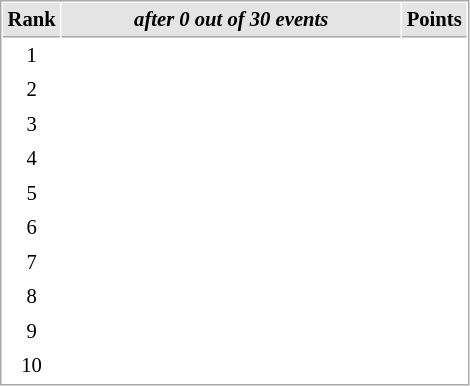<table cellspacing="1" cellpadding="3" style="border:1px solid #AAAAAA; font-size:86%;">
<tr bgcolor="#E4E4E4">
<th style="border-bottom:1px solid #AAAAAA" width=10>Rank</th>
<th style="border-bottom:1px solid #AAAAAA" width=220><em>after 0 out of 30 events</em></th>
<th style="border-bottom:1px solid #AAAAAA" width=20 align=right>Points</th>
</tr>
<tr>
<td align=center>1</td>
<td></td>
<td align=right></td>
</tr>
<tr>
<td align=center>2</td>
<td></td>
<td align=right></td>
</tr>
<tr>
<td align=center>3</td>
<td></td>
<td align=right></td>
</tr>
<tr>
<td align=center>4</td>
<td></td>
<td align=right></td>
</tr>
<tr>
<td align=center>5</td>
<td></td>
<td align=right></td>
</tr>
<tr>
<td align=center>6</td>
<td></td>
<td align=right></td>
</tr>
<tr>
<td align=center>7</td>
<td></td>
<td align=right></td>
</tr>
<tr>
<td align=center>8</td>
<td></td>
<td align=right></td>
</tr>
<tr>
<td align=center>9</td>
<td></td>
<td align=right></td>
</tr>
<tr>
<td align=center>10</td>
<td></td>
<td align=right></td>
</tr>
</table>
